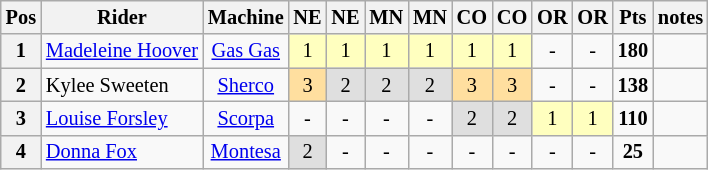<table class="wikitable" style="font-size: 85%; text-align:center">
<tr valign="top">
<th valign="middle">Pos</th>
<th valign="middle">Rider</th>
<th valign="middle">Machine</th>
<th>NE<br></th>
<th>NE<br></th>
<th>MN<br></th>
<th>MN<br></th>
<th>CO<br></th>
<th>CO<br></th>
<th>OR<br></th>
<th>OR<br></th>
<th valign="middle">Pts</th>
<th>notes</th>
</tr>
<tr>
<th>1</th>
<td align="left"> <a href='#'>Madeleine Hoover</a></td>
<td><a href='#'>Gas Gas</a></td>
<td style="background:#ffffbf;">1</td>
<td style="background:#ffffbf;">1</td>
<td style="background:#ffffbf;">1</td>
<td style="background:#ffffbf;">1</td>
<td style="background:#ffffbf;">1</td>
<td style="background:#ffffbf;">1</td>
<td>-</td>
<td>-</td>
<td><strong>180</strong></td>
<td></td>
</tr>
<tr>
<th>2</th>
<td align="left"> Kylee Sweeten</td>
<td><a href='#'>Sherco</a></td>
<td style="background:#ffdf9f;">3</td>
<td style="background:#dfdfdf;">2</td>
<td style="background:#dfdfdf;">2</td>
<td style="background:#dfdfdf;">2</td>
<td style="background:#ffdf9f;">3</td>
<td style="background:#ffdf9f;">3</td>
<td>-</td>
<td>-</td>
<td><strong>138</strong></td>
<td></td>
</tr>
<tr>
<th>3</th>
<td align="left"> <a href='#'>Louise Forsley</a></td>
<td><a href='#'>Scorpa</a></td>
<td>-</td>
<td>-</td>
<td>-</td>
<td>-</td>
<td style="background:#dfdfdf;">2</td>
<td style="background:#dfdfdf;">2</td>
<td style="background:#ffffbf;">1</td>
<td style="background:#ffffbf;">1</td>
<td><strong>110</strong></td>
<td></td>
</tr>
<tr>
<th>4</th>
<td align="left"> <a href='#'>Donna Fox</a></td>
<td><a href='#'>Montesa</a></td>
<td style="background:#dfdfdf;">2</td>
<td>-</td>
<td>-</td>
<td>-</td>
<td>-</td>
<td>-</td>
<td>-</td>
<td>-</td>
<td><strong>25</strong></td>
<td></td>
</tr>
</table>
